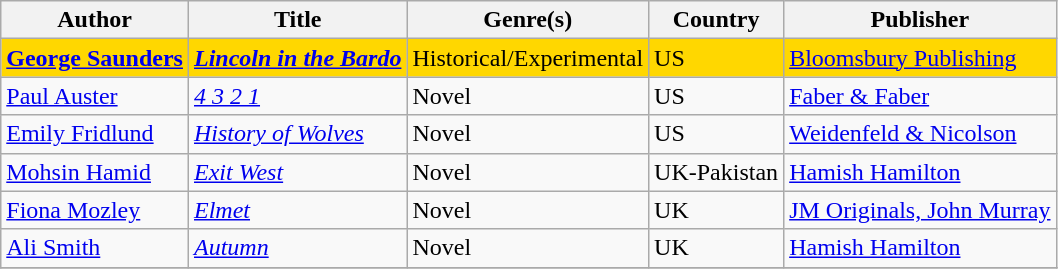<table class="wikitable">
<tr>
<th>Author</th>
<th>Title</th>
<th>Genre(s)</th>
<th>Country</th>
<th>Publisher</th>
</tr>
<tr style="background:gold">
<td><strong><a href='#'>George Saunders</a></strong></td>
<td><strong><em><a href='#'>Lincoln in the Bardo</a></em></strong></td>
<td>Historical/Experimental</td>
<td>US</td>
<td><a href='#'>Bloomsbury Publishing</a></td>
</tr>
<tr>
<td><a href='#'>Paul Auster</a></td>
<td><em><a href='#'>4 3 2 1</a></em></td>
<td>Novel</td>
<td>US</td>
<td><a href='#'>Faber & Faber</a></td>
</tr>
<tr>
<td><a href='#'>Emily Fridlund</a></td>
<td><em><a href='#'>History of Wolves</a></em></td>
<td>Novel</td>
<td>US</td>
<td><a href='#'>Weidenfeld & Nicolson</a></td>
</tr>
<tr>
<td><a href='#'>Mohsin Hamid</a></td>
<td><em><a href='#'>Exit West</a></em></td>
<td>Novel</td>
<td>UK-Pakistan</td>
<td><a href='#'>Hamish Hamilton</a></td>
</tr>
<tr>
<td><a href='#'>Fiona Mozley</a></td>
<td><em><a href='#'>Elmet</a></em></td>
<td>Novel</td>
<td>UK</td>
<td><a href='#'>JM Originals, John Murray</a></td>
</tr>
<tr>
<td><a href='#'>Ali Smith</a></td>
<td><em><a href='#'>Autumn</a></em></td>
<td>Novel</td>
<td>UK</td>
<td><a href='#'>Hamish Hamilton</a></td>
</tr>
<tr>
</tr>
</table>
